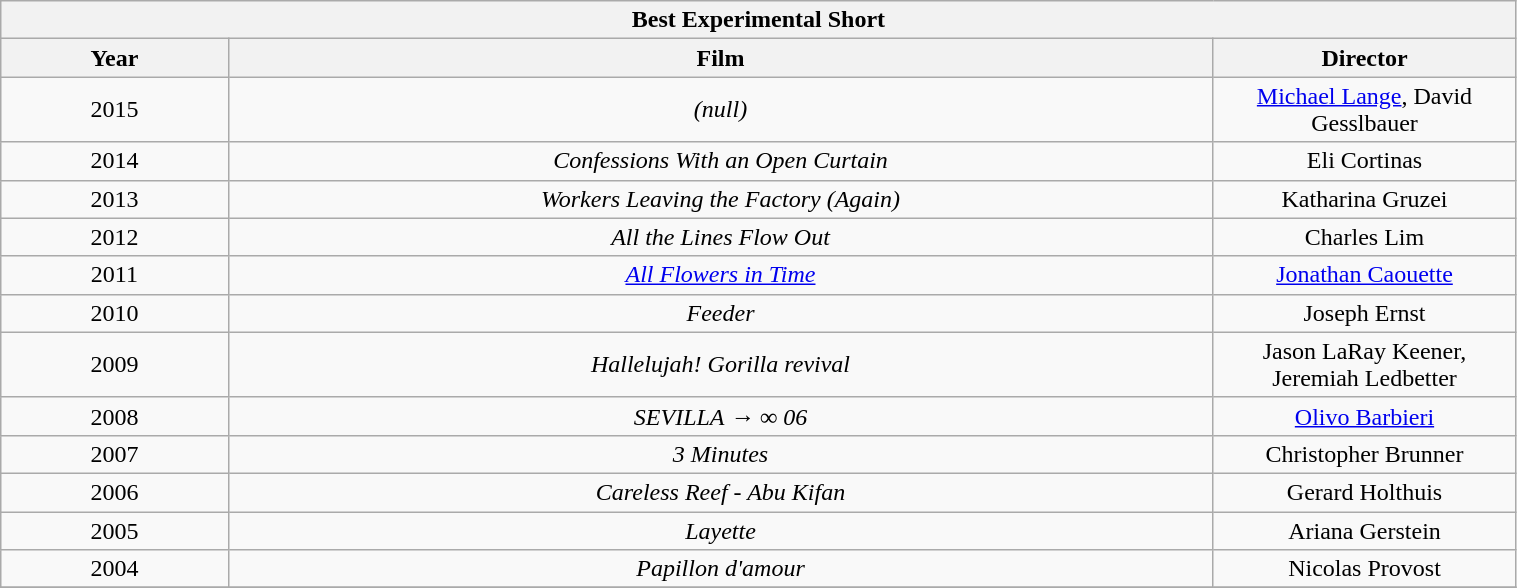<table class="wikitable" width="80%">
<tr>
<th colspan="3" align="center">Best Experimental Short</th>
</tr>
<tr>
<th width="15%">Year</th>
<th width="65%">Film</th>
<th width="20%">Director</th>
</tr>
<tr>
<td align="center">2015</td>
<td align="center"><em>(null)</em></td>
<td align="center"><a href='#'>Michael Lange</a>, David Gesslbauer</td>
</tr>
<tr>
<td align="center">2014</td>
<td align="center"><em>Confessions With an Open Curtain</em></td>
<td align="center">Eli Cortinas</td>
</tr>
<tr>
<td align="center">2013</td>
<td align="center"><em>Workers Leaving the Factory (Again)</em></td>
<td align="center">Katharina Gruzei</td>
</tr>
<tr>
<td align="center">2012</td>
<td align="center"><em>All the Lines Flow Out</em></td>
<td align="center">Charles Lim</td>
</tr>
<tr>
<td align="center">2011</td>
<td align="center"><em><a href='#'>All Flowers in Time</a></em></td>
<td align="center"><a href='#'>Jonathan Caouette</a></td>
</tr>
<tr>
<td align="center">2010</td>
<td align="center"><em>Feeder</em></td>
<td align="center">Joseph Ernst</td>
</tr>
<tr>
<td align="center">2009</td>
<td align="center"><em>Hallelujah! Gorilla revival</em></td>
<td align="center">Jason LaRay Keener, Jeremiah Ledbetter</td>
</tr>
<tr>
<td align="center">2008</td>
<td align="center"><em>SEVILLA → ∞ 06</em></td>
<td align="center"><a href='#'>Olivo Barbieri</a></td>
</tr>
<tr>
<td align="center">2007</td>
<td align="center"><em>3 Minutes</em></td>
<td align="center">Christopher Brunner</td>
</tr>
<tr>
<td align="center">2006</td>
<td align="center"><em>Careless Reef - Abu Kifan</em></td>
<td align="center">Gerard Holthuis</td>
</tr>
<tr>
<td align="center">2005</td>
<td align="center"><em>Layette</em></td>
<td align="center">Ariana Gerstein</td>
</tr>
<tr>
<td align="center">2004</td>
<td align="center"><em>Papillon d'amour</em></td>
<td align="center">Nicolas Provost</td>
</tr>
<tr>
</tr>
</table>
